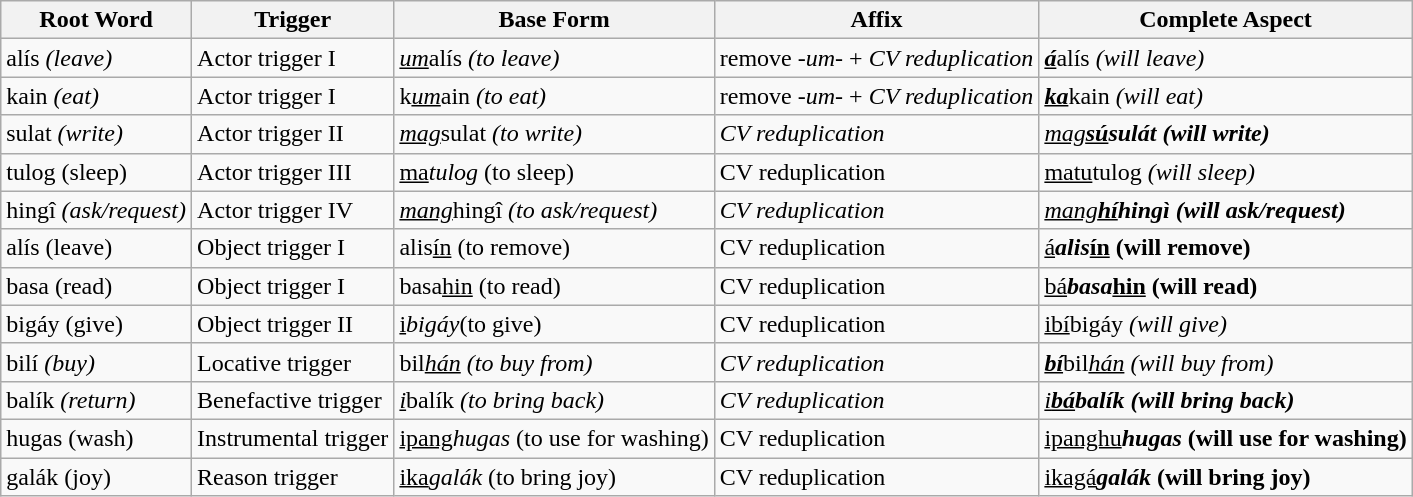<table class="wikitable">
<tr>
<th>Root Word</th>
<th>Trigger</th>
<th>Base Form</th>
<th>Affix</th>
<th>Complete Aspect</th>
</tr>
<tr>
<td>alís <em>(leave)</em></td>
<td>Actor trigger I</td>
<td><u><em>um</em></u>alís <em>(to leave)</em></td>
<td>remove <em>-um-</em> + <em>CV reduplication</em></td>
<td><u><strong><em>á</em></strong></u>alís <em>(will leave)</em></td>
</tr>
<tr>
<td>kain <em>(eat)</em></td>
<td>Actor trigger I</td>
<td>k<u><em>um</em></u>ain <em>(to eat)</em></td>
<td>remove <em>-um-</em> + <em>CV reduplication</em></td>
<td><u><strong><em>ka</em></strong></u>kain <em>(will eat)</em></td>
</tr>
<tr>
<td>sulat <em>(write)</em></td>
<td>Actor trigger II</td>
<td><u><em>mag</em></u>sulat <em>(to write)</em></td>
<td><em>CV reduplication</em></td>
<td><u><em>mag<strong>sú<strong><em></u>sulát </em>(will write)<em></td>
</tr>
<tr>
<td>tulog </em>(sleep)<em></td>
<td>Actor trigger III</td>
<td><u></em>ma<em></u>tulog </em>(to sleep)<em></td>
<td></em>CV reduplication<em></td>
<td><u></em>ma</strong>tu</em></strong></u>tulog <em>(will sleep)</em></td>
</tr>
<tr>
<td>hingî <em>(ask/request)</em></td>
<td>Actor trigger IV</td>
<td><u><em>mang</em></u>hingî <em>(to ask/request)</em></td>
<td><em>CV reduplication</em></td>
<td><u><em>mang<strong>hí<strong><em></u>hingì </em>(will ask/request)<em></td>
</tr>
<tr>
<td>alís </em>(leave)<em></td>
<td>Object trigger I</td>
<td>alis<u></em>ín<em></u> </em>(to remove)<em></td>
<td></em>CV reduplication<em></td>
<td><u></em></strong>á<strong><em></u>alis</em><u>ín</u><em> </em>(will remove)<em></td>
</tr>
<tr>
<td>basa </em>(read)<em></td>
<td>Object trigger I</td>
<td>basa</em><u>hin</u> (to read)<em></td>
<td></em>CV reduplication<em></td>
<td><u></em></strong>bá<strong><em></u>basa</em><u>hin</u><em> </em>(will read)<em></td>
</tr>
<tr>
<td>bigáy </em>(give)<em></td>
<td>Object trigger II</td>
<td></em><u>i</u><em>bigáy</em>(to give)<em></td>
<td></em>CV reduplication<em></td>
<td><u></em>i</strong>bí</em></strong></u>bigáy <em>(will give)</em></td>
</tr>
<tr>
<td>bilí <em>(buy)</em></td>
<td>Locative trigger</td>
<td>bil<em><u>hán</u> (to buy from)</em></td>
<td><em>CV reduplication</em></td>
<td><u><strong><em>bí</em></strong></u>bil<u><em>hán</em></u> <em>(will buy from)</em></td>
</tr>
<tr>
<td>balík <em>(return)</em></td>
<td>Benefactive trigger</td>
<td><em><u>i</u></em>balík <em>(to bring back)</em></td>
<td><em>CV reduplication</em></td>
<td><u><em>i<strong>bá<strong><em></u>balík </em>(will bring back)<em></td>
</tr>
<tr>
<td>hugas </em>(wash)<em></td>
<td>Instrumental trigger</td>
<td></em><u>ipang</u><em>hugas </em>(to use for washing)<em></td>
<td></em>CV reduplication<em></td>
<td></em><u>ipang</strong>hu<strong></u><em>hugas </em>(will use for washing)<em></td>
</tr>
<tr>
<td>galák </em>(joy)<em></td>
<td>Reason trigger</td>
<td></em><u>ika</u><em>galák </em>(to bring joy)<em></td>
<td></em>CV reduplication<em></td>
<td></em><u>ika</strong>gá<strong></u><em>galák </em>(will bring joy)<em></td>
</tr>
</table>
